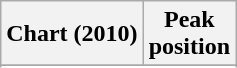<table class="wikitable sortable plainrowheaders" style="text-align:center">
<tr>
<th scope="col">Chart (2010)</th>
<th scope="col">Peak<br>position</th>
</tr>
<tr>
</tr>
<tr>
</tr>
<tr>
</tr>
</table>
